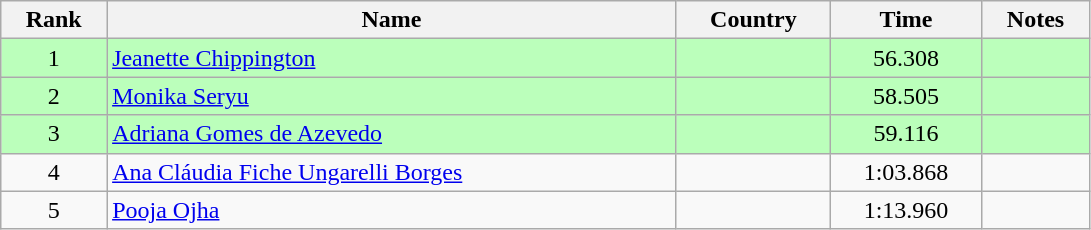<table class="wikitable" style="text-align:center;width: 57.5%">
<tr>
<th>Rank</th>
<th>Name</th>
<th>Country</th>
<th>Time</th>
<th>Notes</th>
</tr>
<tr bgcolor=bbffbb>
<td>1</td>
<td align="left"><a href='#'>Jeanette Chippington</a></td>
<td align="left"></td>
<td>56.308</td>
<td></td>
</tr>
<tr bgcolor=bbffbb>
<td>2</td>
<td align="left"><a href='#'>Monika Seryu</a></td>
<td align="left"></td>
<td>58.505</td>
<td></td>
</tr>
<tr bgcolor=bbffbb>
<td>3</td>
<td align="left"><a href='#'>Adriana Gomes de Azevedo</a></td>
<td align="left"></td>
<td>59.116</td>
<td></td>
</tr>
<tr>
<td>4</td>
<td align="left"><a href='#'>Ana Cláudia Fiche Ungarelli Borges</a></td>
<td align="left"></td>
<td>1:03.868</td>
<td></td>
</tr>
<tr>
<td>5</td>
<td align="left"><a href='#'>Pooja Ojha</a></td>
<td align="left"></td>
<td>1:13.960</td>
<td></td>
</tr>
</table>
